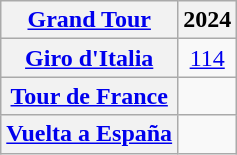<table class="wikitable plainrowheaders">
<tr>
<th scope="col"><a href='#'>Grand Tour</a></th>
<th>2024</th>
</tr>
<tr style="text-align:center;">
<th scope="row"> <a href='#'>Giro d'Italia</a></th>
<td><a href='#'>114</a></td>
</tr>
<tr style="text-align:center;">
<th scope="row"> <a href='#'>Tour de France</a></th>
<td></td>
</tr>
<tr style="text-align:center;">
<th scope="row"> <a href='#'>Vuelta a España</a></th>
<td></td>
</tr>
</table>
